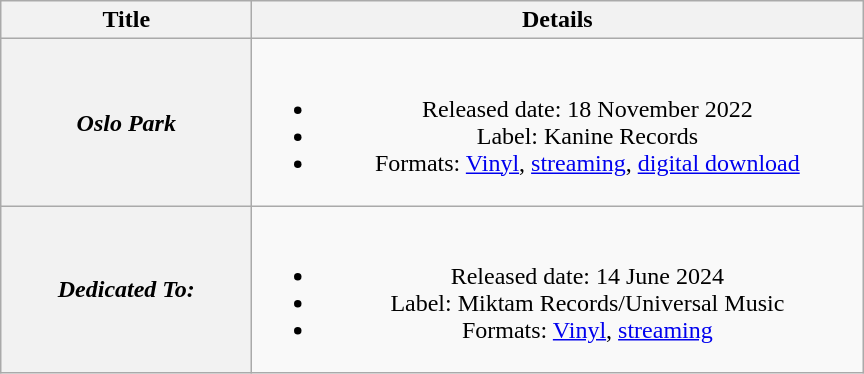<table class="wikitable plainrowheaders" style="text-align:center;">
<tr>
<th scope="col" rowspan="1" style="width:10em;">Title</th>
<th scope="col" rowspan="1" style="width:25em;">Details</th>
</tr>
<tr>
<th scope="row"><em>Oslo Park</em></th>
<td><br><ul><li>Released date: 18 November 2022</li><li>Label: Kanine Records</li><li>Formats: <a href='#'>Vinyl</a>, <a href='#'>streaming</a>, <a href='#'>digital download</a></li></ul></td>
</tr>
<tr>
<th scope="row"><em>Dedicated To:</em></th>
<td><br><ul><li>Released date: 14 June 2024</li><li>Label: Miktam Records/Universal Music</li><li>Formats: <a href='#'>Vinyl</a>, <a href='#'>streaming</a></li></ul></td>
</tr>
</table>
